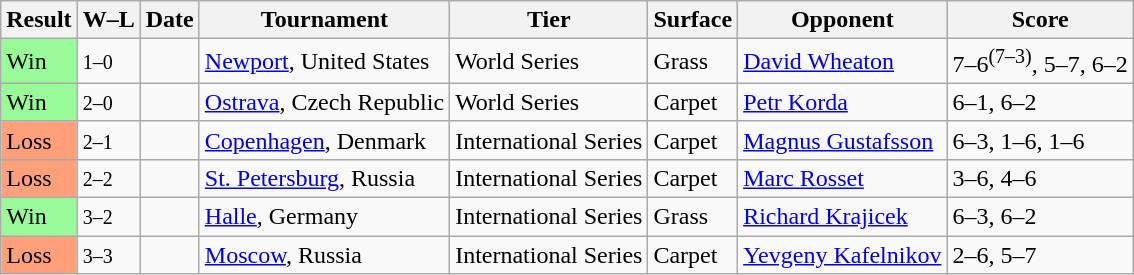<table class="sortable wikitable">
<tr>
<th>Result</th>
<th class="unsortable">W–L</th>
<th>Date</th>
<th>Tournament</th>
<th>Tier</th>
<th>Surface</th>
<th>Opponent</th>
<th class="unsortable">Score</th>
</tr>
<tr>
<td style="background:#98fb98;">Win</td>
<td><small>1–0</small></td>
<td><a href='#'></a></td>
<td><a href='#'>Newport</a>, United States</td>
<td>World Series</td>
<td>Grass</td>
<td> <a href='#'>David Wheaton</a></td>
<td>7–6<sup>(7–3)</sup>, 5–7, 6–2</td>
</tr>
<tr>
<td style="background:#98fb98;">Win</td>
<td><small>2–0</small></td>
<td><a href='#'></a></td>
<td><a href='#'>Ostrava</a>, Czech Republic</td>
<td>World Series</td>
<td>Carpet</td>
<td> <a href='#'>Petr Korda</a></td>
<td>6–1, 6–2</td>
</tr>
<tr>
<td style="background:#ffa07a;">Loss</td>
<td><small>2–1</small></td>
<td><a href='#'></a></td>
<td><a href='#'>Copenhagen</a>, Denmark</td>
<td>International Series</td>
<td>Carpet</td>
<td> <a href='#'>Magnus Gustafsson</a></td>
<td>6–3, 1–6, 1–6</td>
</tr>
<tr>
<td style="background:#ffa07a;">Loss</td>
<td><small>2–2</small></td>
<td><a href='#'></a></td>
<td><a href='#'>St. Petersburg</a>, Russia</td>
<td>International Series</td>
<td>Carpet</td>
<td> <a href='#'>Marc Rosset</a></td>
<td>3–6, 4–6</td>
</tr>
<tr>
<td style="background:#98fb98;">Win</td>
<td><small>3–2</small></td>
<td><a href='#'></a></td>
<td><a href='#'>Halle</a>, Germany</td>
<td>International Series</td>
<td>Grass</td>
<td> <a href='#'>Richard Krajicek</a></td>
<td>6–3, 6–2</td>
</tr>
<tr>
<td style="background:#ffa07a;">Loss</td>
<td><small>3–3</small></td>
<td><a href='#'></a></td>
<td><a href='#'>Moscow</a>, Russia</td>
<td>International Series</td>
<td>Carpet</td>
<td> <a href='#'>Yevgeny Kafelnikov</a></td>
<td>2–6, 5–7</td>
</tr>
</table>
